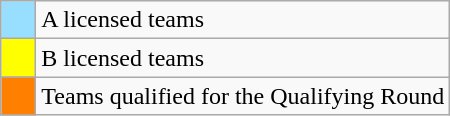<table class="wikitable">
<tr>
<td style="background:#97DEFF;">    </td>
<td>A licensed teams</td>
</tr>
<tr>
<td style="background:#FFFF00;">    </td>
<td>B licensed teams</td>
</tr>
<tr>
<td style="background:#FF7F00;">    </td>
<td>Teams qualified for the Qualifying Round</td>
</tr>
</table>
